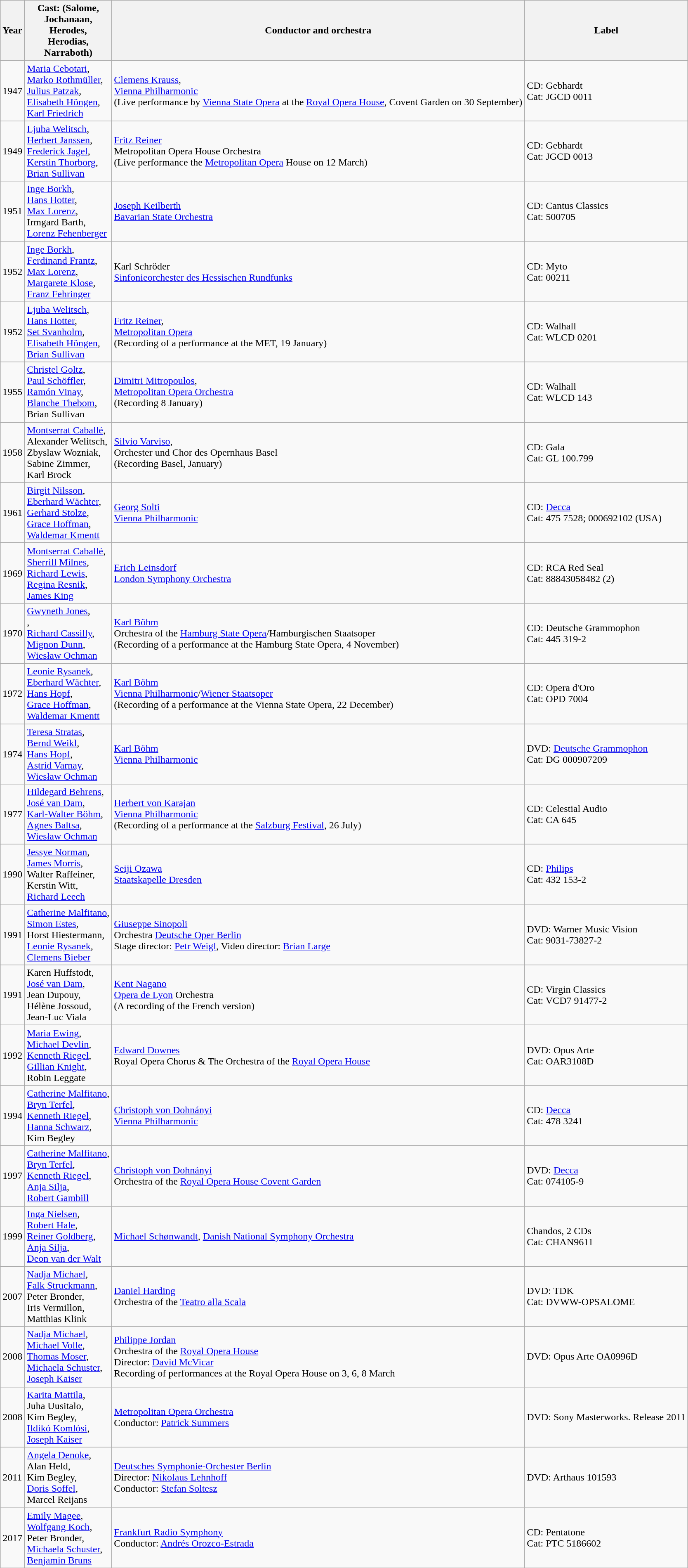<table class="wikitable">
<tr>
<th>Year</th>
<th>Cast: (Salome,<br>Jochanaan,<br>Herodes,<br>Herodias,<br>Narraboth)</th>
<th>Conductor and orchestra</th>
<th>Label</th>
</tr>
<tr>
<td>1947</td>
<td><a href='#'>Maria Cebotari</a>,<br><a href='#'>Marko Rothmüller</a>,<br><a href='#'>Julius Patzak</a>,<br><a href='#'>Elisabeth Höngen</a>,<br><a href='#'>Karl Friedrich</a></td>
<td><a href='#'>Clemens Krauss</a>,<br><a href='#'>Vienna Philharmonic</a><br>(Live performance by <a href='#'>Vienna State Opera</a> at the <a href='#'>Royal Opera House</a>, Covent Garden on 30 September)</td>
<td>CD: Gebhardt<br>Cat: JGCD 0011</td>
</tr>
<tr>
<td>1949</td>
<td><a href='#'>Ljuba Welitsch</a>,<br><a href='#'>Herbert Janssen</a>,<br><a href='#'>Frederick Jagel</a>,<br><a href='#'>Kerstin Thorborg</a>,<br><a href='#'>Brian Sullivan</a></td>
<td><a href='#'>Fritz Reiner</a><br>Metropolitan Opera House Orchestra<br>(Live performance the <a href='#'>Metropolitan Opera</a> House on 12 March)</td>
<td>CD: Gebhardt<br>Cat: JGCD 0013</td>
</tr>
<tr>
<td>1951</td>
<td><a href='#'>Inge Borkh</a>,<br><a href='#'>Hans Hotter</a>,<br><a href='#'>Max Lorenz</a>,<br>Irmgard Barth,<br><a href='#'>Lorenz Fehenberger</a></td>
<td><a href='#'>Joseph Keilberth</a><br><a href='#'>Bavarian State Orchestra</a></td>
<td>CD: Cantus Classics<br>Cat: 500705</td>
</tr>
<tr>
<td>1952</td>
<td><a href='#'>Inge Borkh</a>,<br><a href='#'>Ferdinand Frantz</a>,<br><a href='#'>Max Lorenz</a>,<br><a href='#'>Margarete Klose</a>,<br><a href='#'>Franz Fehringer</a></td>
<td>Karl Schröder<br><a href='#'>Sinfonieorchester des Hessischen Rundfunks</a></td>
<td>CD: Myto<br>Cat: 00211</td>
</tr>
<tr>
<td>1952</td>
<td><a href='#'>Ljuba Welitsch</a>,<br><a href='#'>Hans Hotter</a>,<br><a href='#'>Set Svanholm</a>,<br><a href='#'>Elisabeth Höngen</a>,<br><a href='#'>Brian Sullivan</a></td>
<td><a href='#'>Fritz Reiner</a>,<br><a href='#'>Metropolitan Opera</a><br>(Recording of a performance at the MET, 19 January)</td>
<td>CD: Walhall<br>Cat: WLCD 0201</td>
</tr>
<tr>
<td>1955</td>
<td><a href='#'>Christel Goltz</a>,<br><a href='#'>Paul Schöffler</a>,<br><a href='#'>Ramón Vinay</a>,<br><a href='#'>Blanche Thebom</a>,<br>Brian Sullivan</td>
<td><a href='#'>Dimitri Mitropoulos</a>,<br><a href='#'>Metropolitan Opera Orchestra</a><br>(Recording 8 January)</td>
<td>CD: Walhall<br>Cat: WLCD 143</td>
</tr>
<tr>
<td>1958</td>
<td><a href='#'>Montserrat Caballé</a>,<br>Alexander Welitsch,<br>Zbyslaw Wozniak,<br>Sabine Zimmer,<br>Karl Brock</td>
<td><a href='#'>Silvio Varviso</a>,<br>Orchester und Chor des Opernhaus Basel<br>(Recording Basel, January)</td>
<td>CD: Gala<br>Cat: GL 100.799</td>
</tr>
<tr>
<td>1961</td>
<td><a href='#'>Birgit Nilsson</a>,<br><a href='#'>Eberhard Wächter</a>,<br><a href='#'>Gerhard Stolze</a>,<br><a href='#'>Grace Hoffman</a>,<br><a href='#'>Waldemar Kmentt</a></td>
<td><a href='#'>Georg Solti</a><br><a href='#'>Vienna Philharmonic</a></td>
<td>CD: <a href='#'>Decca</a><br>Cat: 475 7528; 000692102 (USA)</td>
</tr>
<tr>
<td>1969</td>
<td><a href='#'>Montserrat Caballé</a>,<br><a href='#'>Sherrill Milnes</a>,<br><a href='#'>Richard Lewis</a>,<br><a href='#'>Regina Resnik</a>,<br><a href='#'>James King</a></td>
<td><a href='#'>Erich Leinsdorf</a><br><a href='#'>London Symphony Orchestra</a></td>
<td>CD: RCA Red Seal <br>Cat: 88843058482 (2)</td>
</tr>
<tr>
<td>1970</td>
<td><a href='#'>Gwyneth Jones</a>,<br>,<br><a href='#'>Richard Cassilly</a>,<br><a href='#'>Mignon Dunn</a>,<br><a href='#'>Wiesław Ochman</a></td>
<td><a href='#'>Karl Böhm</a><br>Orchestra of the <a href='#'>Hamburg State Opera</a>/Hamburgischen Staatsoper<br>(Recording of a performance at the Hamburg State Opera, 4 November)</td>
<td>CD: Deutsche Grammophon <br>Cat: 445 319-2</td>
</tr>
<tr>
<td>1972</td>
<td><a href='#'>Leonie Rysanek</a>,<br><a href='#'>Eberhard Wächter</a>,<br><a href='#'>Hans Hopf</a>,<br><a href='#'>Grace Hoffman</a>,<br><a href='#'>Waldemar Kmentt</a></td>
<td><a href='#'>Karl Böhm</a><br><a href='#'>Vienna Philharmonic</a>/<a href='#'>Wiener Staatsoper</a><br>(Recording of a performance at the Vienna State Opera, 22 December)</td>
<td>CD: Opera d'Oro <br>Cat: OPD 7004</td>
</tr>
<tr>
<td>1974</td>
<td><a href='#'>Teresa Stratas</a>,<br><a href='#'>Bernd Weikl</a>,<br><a href='#'>Hans Hopf</a>,<br><a href='#'>Astrid Varnay</a>,<br><a href='#'>Wiesław Ochman</a></td>
<td><a href='#'>Karl Böhm</a><br><a href='#'>Vienna Philharmonic</a></td>
<td>DVD: <a href='#'>Deutsche Grammophon</a><br>Cat: DG 000907209</td>
</tr>
<tr>
<td>1977</td>
<td><a href='#'>Hildegard Behrens</a>,<br><a href='#'>José van Dam</a>,<br><a href='#'>Karl-Walter Böhm</a>,<br><a href='#'>Agnes Baltsa</a>,<br><a href='#'>Wiesław Ochman</a></td>
<td><a href='#'>Herbert von Karajan</a><br><a href='#'>Vienna Philharmonic</a><br>(Recording of a performance at the <a href='#'>Salzburg Festival</a>, 26 July)</td>
<td>CD: Celestial Audio<br>Cat: CA 645</td>
</tr>
<tr>
<td>1990</td>
<td><a href='#'>Jessye Norman</a>,<br><a href='#'>James Morris</a>,<br>Walter Raffeiner,<br>Kerstin Witt,<br><a href='#'>Richard Leech</a></td>
<td><a href='#'>Seiji Ozawa</a><br><a href='#'>Staatskapelle Dresden</a></td>
<td>CD: <a href='#'>Philips</a><br>Cat: 432 153-2</td>
</tr>
<tr>
<td>1991</td>
<td><a href='#'>Catherine Malfitano</a>,<br><a href='#'>Simon Estes</a>,<br>Horst Hiestermann,<br><a href='#'>Leonie Rysanek</a>,<br><a href='#'>Clemens Bieber</a></td>
<td><a href='#'>Giuseppe Sinopoli</a><br>Orchestra <a href='#'>Deutsche Oper Berlin</a><br>Stage director: <a href='#'>Petr Weigl</a>, Video director: <a href='#'>Brian Large</a></td>
<td>DVD: Warner Music Vision<br>Cat: 9031-73827-2</td>
</tr>
<tr>
<td>1991</td>
<td>Karen Huffstodt,<br><a href='#'>José van Dam</a>,<br>Jean Dupouy,<br>Hélène Jossoud,<br>Jean-Luc Viala</td>
<td><a href='#'>Kent Nagano</a><br><a href='#'>Opera de Lyon</a> Orchestra<br>(A recording of the French version)</td>
<td>CD: Virgin Classics<br>Cat: VCD7 91477-2</td>
</tr>
<tr>
<td>1992</td>
<td><a href='#'>Maria Ewing</a>,<br><a href='#'>Michael Devlin</a>,<br><a href='#'>Kenneth Riegel</a>,<br><a href='#'>Gillian Knight</a>,<br>Robin Leggate</td>
<td><a href='#'>Edward Downes</a><br>Royal Opera Chorus & The Orchestra of the <a href='#'>Royal Opera House</a></td>
<td>DVD: Opus Arte <br>Cat: OAR3108D</td>
</tr>
<tr>
<td>1994</td>
<td><a href='#'>Catherine Malfitano</a>,<br><a href='#'>Bryn Terfel</a>,<br><a href='#'>Kenneth Riegel</a>,<br><a href='#'>Hanna Schwarz</a>,<br>Kim Begley</td>
<td><a href='#'>Christoph von Dohnányi</a><br><a href='#'>Vienna Philharmonic</a></td>
<td>CD: <a href='#'>Decca</a> <br>Cat: 478 3241</td>
</tr>
<tr>
<td>1997</td>
<td><a href='#'>Catherine Malfitano</a>,<br><a href='#'>Bryn Terfel</a>,<br><a href='#'>Kenneth Riegel</a>,<br><a href='#'>Anja Silja</a>,<br><a href='#'>Robert Gambill</a></td>
<td><a href='#'>Christoph von Dohnányi</a><br>Orchestra of the <a href='#'>Royal Opera House Covent Garden</a></td>
<td>DVD: <a href='#'>Decca</a><br>Cat: 074105-9</td>
</tr>
<tr>
<td>1999</td>
<td><a href='#'>Inga Nielsen</a>,<br><a href='#'>Robert Hale</a>,<br><a href='#'>Reiner Goldberg</a>,<br><a href='#'>Anja Silja</a>,<br><a href='#'>Deon van der Walt</a></td>
<td><a href='#'>Michael Schønwandt</a>, <a href='#'>Danish National Symphony Orchestra</a></td>
<td>Chandos, 2 CDs<br>Cat: CHAN9611</td>
</tr>
<tr>
<td>2007</td>
<td><a href='#'>Nadja Michael</a>,<br><a href='#'>Falk Struckmann</a>,<br>Peter Bronder,<br>Iris Vermillon,<br>Matthias Klink</td>
<td><a href='#'>Daniel Harding</a><br>Orchestra of the <a href='#'>Teatro alla Scala</a></td>
<td>DVD: TDK<br>Cat: DVWW-OPSALOME</td>
</tr>
<tr>
<td>2008</td>
<td><a href='#'>Nadja Michael</a>,<br><a href='#'>Michael Volle</a>,<br><a href='#'>Thomas Moser</a>,<br><a href='#'>Michaela Schuster</a>,<br><a href='#'>Joseph Kaiser</a></td>
<td><a href='#'>Philippe Jordan</a><br>Orchestra of the <a href='#'>Royal Opera House</a><br>Director: <a href='#'>David McVicar</a><br>Recording of performances at the Royal Opera House on 3, 6, 8 March</td>
<td>DVD: Opus Arte OA0996D</td>
</tr>
<tr>
<td>2008</td>
<td><a href='#'>Karita Mattila</a>,<br>Juha Uusitalo,<br>Kim Begley,<br><a href='#'>Ildikó Komlósi</a>,<br><a href='#'>Joseph Kaiser</a></td>
<td><a href='#'>Metropolitan Opera Orchestra</a><br>Conductor: <a href='#'>Patrick Summers</a></td>
<td>DVD: Sony Masterworks. Release 2011</td>
</tr>
<tr>
<td>2011</td>
<td><a href='#'>Angela Denoke</a>,<br>Alan Held,<br>Kim Begley,<br><a href='#'>Doris Soffel</a>,<br>Marcel Reijans</td>
<td><a href='#'>Deutsches Symphonie-Orchester Berlin</a><br>Director: <a href='#'>Nikolaus Lehnhoff</a><br>Conductor: <a href='#'>Stefan Soltesz</a></td>
<td>DVD: Arthaus 101593</td>
</tr>
<tr>
<td>2017</td>
<td><a href='#'>Emily Magee</a>,<br><a href='#'>Wolfgang Koch</a>,<br>Peter Bronder,<br><a href='#'>Michaela Schuster</a>,<br><a href='#'>Benjamin Bruns</a></td>
<td><a href='#'>Frankfurt Radio Symphony</a><br>Conductor: <a href='#'>Andrés Orozco-Estrada</a></td>
<td>CD: Pentatone<br>Cat: PTC 5186602</td>
</tr>
</table>
